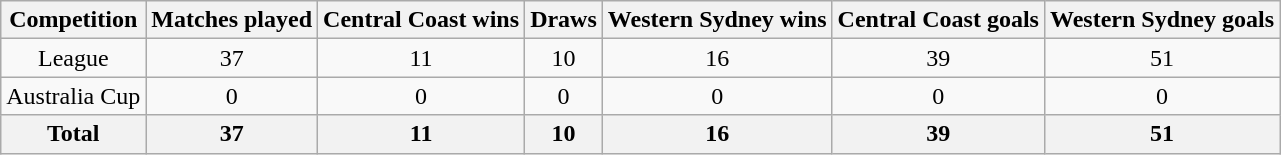<table class="wikitable" style="text-align: center;">
<tr>
<th>Competition</th>
<th>Matches played</th>
<th>Central Coast wins</th>
<th>Draws</th>
<th>Western Sydney wins</th>
<th>Central Coast goals</th>
<th>Western Sydney goals</th>
</tr>
<tr>
<td>League</td>
<td>37</td>
<td>11</td>
<td>10</td>
<td>16</td>
<td>39</td>
<td>51</td>
</tr>
<tr>
<td>Australia Cup</td>
<td>0</td>
<td>0</td>
<td>0</td>
<td>0</td>
<td>0</td>
<td>0</td>
</tr>
<tr>
<th>Total</th>
<th>37</th>
<th>11</th>
<th>10</th>
<th>16</th>
<th>39</th>
<th>51</th>
</tr>
</table>
